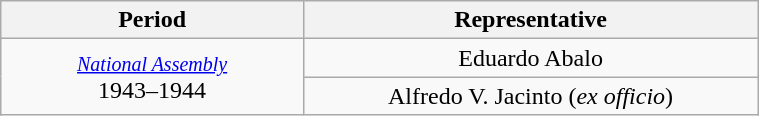<table class="wikitable" style="text-align:center; width:40%;">
<tr>
<th width="40%">Period</th>
<th>Representative</th>
</tr>
<tr>
<td rowspan="2"><small><a href='#'><em>National Assembly</em></a></small><br>1943–1944</td>
<td>Eduardo Abalo</td>
</tr>
<tr>
<td>Alfredo V. Jacinto (<em>ex officio</em>)</td>
</tr>
</table>
